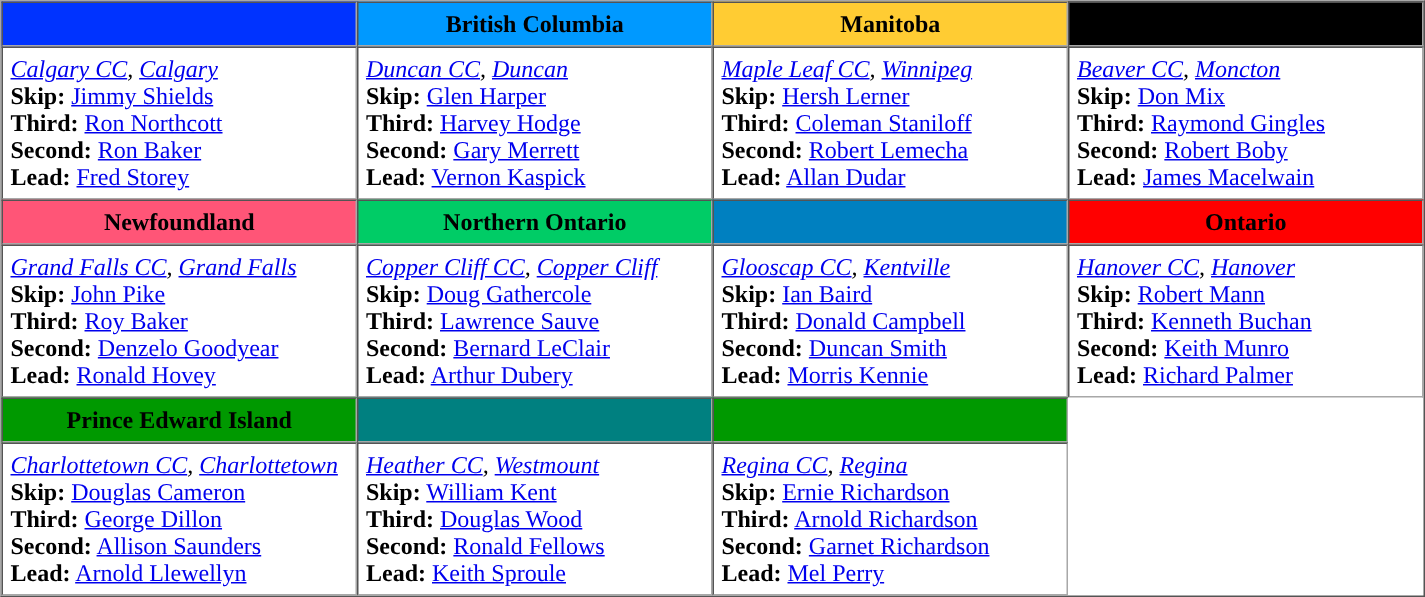<table - border=1 cellpadding=5 cellspacing=0>
<tr>
<th bgcolor=#0033FF width=200></th>
<th style="background:#09f; width:200px;">British Columbia</th>
<th style="background:#FFCC33; width:200px;">Manitoba</th>
<th bgcolor=#000000 width=200></th>
</tr>
<tr>
<td><em><a href='#'>Calgary CC</a>, <a href='#'>Calgary</a></em><br><strong>Skip:</strong> <a href='#'>Jimmy Shields</a><br>
<strong>Third:</strong> <a href='#'>Ron Northcott</a><br>
<strong>Second:</strong> <a href='#'>Ron Baker</a><br>
<strong>Lead:</strong> <a href='#'>Fred Storey</a></td>
<td><em><a href='#'>Duncan CC</a>, <a href='#'>Duncan</a></em><br><strong>Skip:</strong> <a href='#'>Glen Harper</a><br>
<strong>Third:</strong> <a href='#'>Harvey Hodge</a><br>
<strong>Second:</strong> <a href='#'>Gary Merrett</a><br>
<strong>Lead:</strong> <a href='#'>Vernon Kaspick</a></td>
<td><em><a href='#'>Maple Leaf CC</a>, <a href='#'>Winnipeg</a></em><br><strong>Skip:</strong> <a href='#'>Hersh Lerner</a><br>
<strong>Third:</strong> <a href='#'>Coleman Staniloff</a><br>
<strong>Second:</strong> <a href='#'>Robert Lemecha</a><br>
<strong>Lead:</strong> <a href='#'>Allan Dudar</a></td>
<td><em><a href='#'>Beaver CC</a>, <a href='#'>Moncton</a></em><br><strong>Skip:</strong> <a href='#'>Don Mix</a><br>
<strong>Third:</strong> <a href='#'>Raymond Gingles</a><br>
<strong>Second:</strong> <a href='#'>Robert Boby</a><br>
<strong>Lead:</strong> <a href='#'>James Macelwain</a></td>
</tr>
<tr border=1 cellpadding=5 cellspacing=0>
<th style="background:#f57; width=200">Newfoundland</th>
<th style="background:#0c6; width:200px;">Northern Ontario</th>
<th bgcolor=#0080C0 width=200></th>
<th bgcolor=#FF0000 width=225>Ontario</th>
</tr>
<tr>
<td><em><a href='#'>Grand Falls CC</a>, <a href='#'>Grand Falls</a></em><br><strong>Skip:</strong> <a href='#'>John Pike</a><br>
<strong>Third:</strong> <a href='#'>Roy Baker</a><br>
<strong>Second:</strong> <a href='#'>Denzelo Goodyear</a><br>
<strong>Lead:</strong> <a href='#'>Ronald Hovey</a></td>
<td><em><a href='#'>Copper Cliff CC</a>, <a href='#'>Copper Cliff</a></em><br><strong>Skip:</strong> <a href='#'>Doug Gathercole</a><br>
<strong>Third:</strong> <a href='#'>Lawrence Sauve</a><br>
<strong>Second:</strong> <a href='#'>Bernard LeClair</a><br>
<strong>Lead:</strong> <a href='#'>Arthur Dubery</a></td>
<td><em><a href='#'>Glooscap CC</a>, <a href='#'>Kentville</a></em><br><strong>Skip:</strong> <a href='#'>Ian Baird</a><br>
<strong>Third:</strong> <a href='#'>Donald Campbell</a><br>
<strong>Second:</strong> <a href='#'>Duncan Smith</a><br>
<strong>Lead:</strong> <a href='#'>Morris Kennie</a></td>
<td><em><a href='#'>Hanover CC</a>, <a href='#'>Hanover</a></em><br><strong>Skip:</strong> <a href='#'>Robert Mann</a><br>
<strong>Third:</strong> <a href='#'>Kenneth Buchan</a><br>
<strong>Second:</strong> <a href='#'>Keith Munro</a><br>
<strong>Lead:</strong> <a href='#'>Richard Palmer</a></td>
</tr>
<tr border=1 cellpadding=5 cellspacing=0>
<th style="background:#090; width:225px;">Prince Edward Island</th>
<th style="background:#008080; width:225px;"></th>
<th bgcolor=#009900 width=225></th>
</tr>
<tr>
<td><em><a href='#'>Charlottetown CC</a>, <a href='#'>Charlottetown</a></em><br><strong>Skip:</strong> <a href='#'>Douglas Cameron</a><br>
<strong>Third:</strong> <a href='#'>George Dillon</a><br>
<strong>Second:</strong> <a href='#'>Allison Saunders</a><br>
<strong>Lead:</strong> <a href='#'>Arnold Llewellyn</a></td>
<td><em><a href='#'>Heather CC</a>, <a href='#'>Westmount</a></em><br><strong>Skip:</strong> <a href='#'>William Kent</a><br>
<strong>Third:</strong> <a href='#'>Douglas Wood</a><br>
<strong>Second:</strong> <a href='#'>Ronald Fellows</a><br>
<strong>Lead:</strong> <a href='#'>Keith Sproule</a></td>
<td><em><a href='#'>Regina CC</a>, <a href='#'>Regina</a></em><br><strong>Skip:</strong> <a href='#'>Ernie Richardson</a><br>
<strong>Third:</strong> <a href='#'>Arnold Richardson</a><br>
<strong>Second:</strong> <a href='#'>Garnet Richardson</a><br>
<strong>Lead:</strong> <a href='#'>Mel Perry</a></td>
</tr>
</table>
